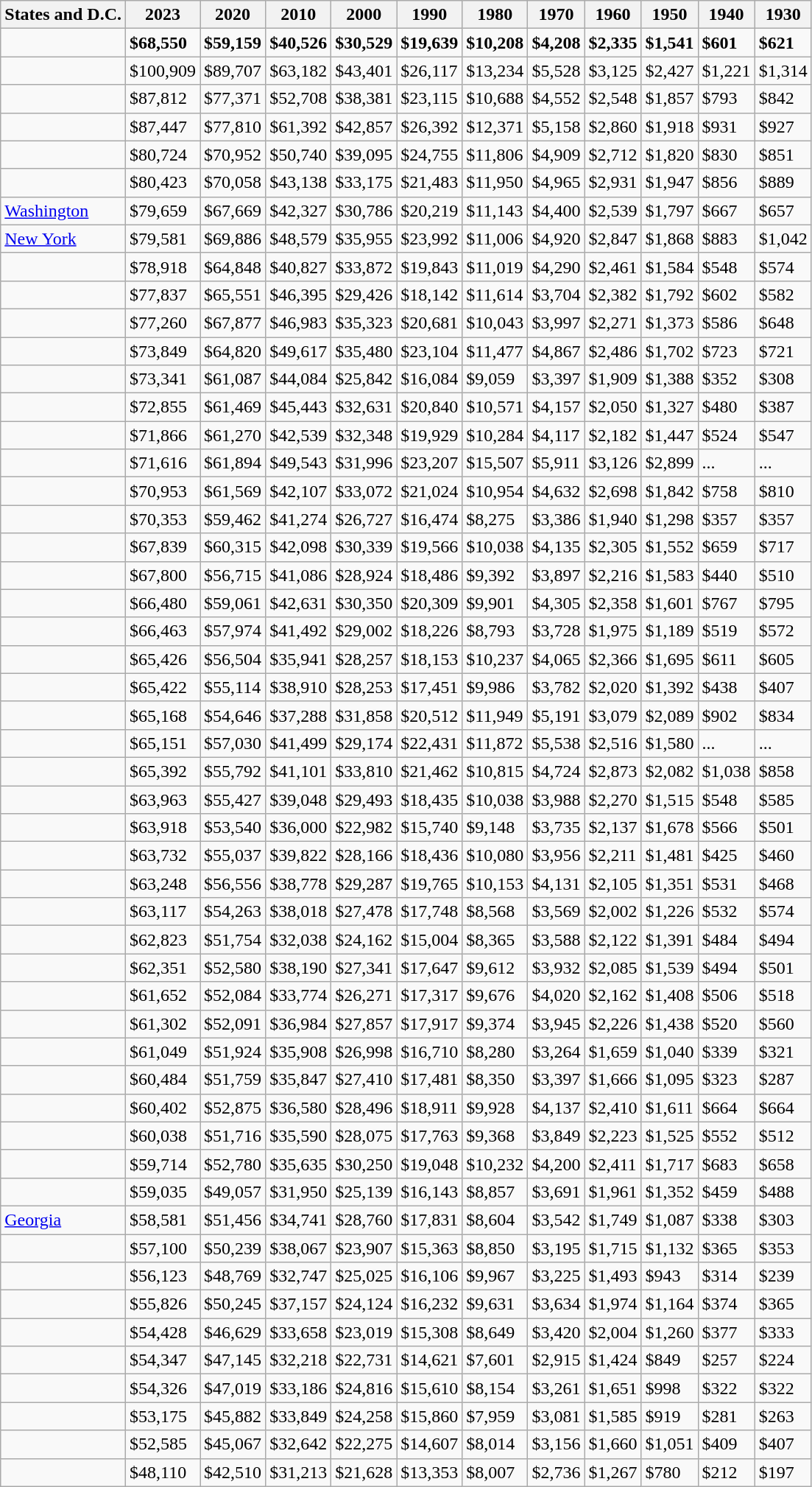<table class="wikitable sortable static-row-numbers mw-datatable sticky-table-col1 sticky-table-head">
<tr>
<th>States and D.C.</th>
<th>2023</th>
<th>2020</th>
<th>2010</th>
<th>2000</th>
<th>1990</th>
<th>1980</th>
<th>1970</th>
<th>1960</th>
<th>1950</th>
<th>1940</th>
<th>1930</th>
</tr>
<tr class="static-row-header ">
<td><strong><em></em></strong></td>
<td><strong>$68,550</strong></td>
<td><strong>$59,159</strong></td>
<td><strong>$40,526</strong></td>
<td><strong>$30,529</strong></td>
<td><strong>$19,639</strong></td>
<td><strong>$10,208</strong></td>
<td><strong>$4,208</strong></td>
<td><strong>$2,335</strong></td>
<td><strong>$1,541</strong></td>
<td><strong>$601</strong></td>
<td><strong>$621</strong></td>
</tr>
<tr>
<td></td>
<td>$100,909</td>
<td>$89,707</td>
<td>$63,182</td>
<td>$43,401</td>
<td>$26,117</td>
<td>$13,234</td>
<td>$5,528</td>
<td>$3,125</td>
<td>$2,427</td>
<td>$1,221</td>
<td>$1,314</td>
</tr>
<tr>
<td></td>
<td>$87,812</td>
<td>$77,371</td>
<td>$52,708</td>
<td>$38,381</td>
<td>$23,115</td>
<td>$10,688</td>
<td>$4,552</td>
<td>$2,548</td>
<td>$1,857</td>
<td>$793</td>
<td>$842</td>
</tr>
<tr>
<td></td>
<td>$87,447</td>
<td>$77,810</td>
<td>$61,392</td>
<td>$42,857</td>
<td>$26,392</td>
<td>$12,371</td>
<td>$5,158</td>
<td>$2,860</td>
<td>$1,918</td>
<td>$931</td>
<td>$927</td>
</tr>
<tr>
<td></td>
<td>$80,724</td>
<td>$70,952</td>
<td>$50,740</td>
<td>$39,095</td>
<td>$24,755</td>
<td>$11,806</td>
<td>$4,909</td>
<td>$2,712</td>
<td>$1,820</td>
<td>$830</td>
<td>$851</td>
</tr>
<tr>
<td></td>
<td>$80,423</td>
<td>$70,058</td>
<td>$43,138</td>
<td>$33,175</td>
<td>$21,483</td>
<td>$11,950</td>
<td>$4,965</td>
<td>$2,931</td>
<td>$1,947</td>
<td>$856</td>
<td>$889</td>
</tr>
<tr>
<td> <a href='#'>Washington</a></td>
<td>$79,659</td>
<td>$67,669</td>
<td>$42,327</td>
<td>$30,786</td>
<td>$20,219</td>
<td>$11,143</td>
<td>$4,400</td>
<td>$2,539</td>
<td>$1,797</td>
<td>$667</td>
<td>$657</td>
</tr>
<tr>
<td> <a href='#'>New York</a></td>
<td>$79,581</td>
<td>$69,886</td>
<td>$48,579</td>
<td>$35,955</td>
<td>$23,992</td>
<td>$11,006</td>
<td>$4,920</td>
<td>$2,847</td>
<td>$1,868</td>
<td>$883</td>
<td>$1,042</td>
</tr>
<tr>
<td></td>
<td>$78,918</td>
<td>$64,848</td>
<td>$40,827</td>
<td>$33,872</td>
<td>$19,843</td>
<td>$11,019</td>
<td>$4,290</td>
<td>$2,461</td>
<td>$1,584</td>
<td>$548</td>
<td>$574</td>
</tr>
<tr>
<td></td>
<td>$77,837</td>
<td>$65,551</td>
<td>$46,395</td>
<td>$29,426</td>
<td>$18,142</td>
<td>$11,614</td>
<td>$3,704</td>
<td>$2,382</td>
<td>$1,792</td>
<td>$602</td>
<td>$582</td>
</tr>
<tr>
<td></td>
<td>$77,260</td>
<td>$67,877</td>
<td>$46,983</td>
<td>$35,323</td>
<td>$20,681</td>
<td>$10,043</td>
<td>$3,997</td>
<td>$2,271</td>
<td>$1,373</td>
<td>$586</td>
<td>$648</td>
</tr>
<tr>
<td></td>
<td>$73,849</td>
<td>$64,820</td>
<td>$49,617</td>
<td>$35,480</td>
<td>$23,104</td>
<td>$11,477</td>
<td>$4,867</td>
<td>$2,486</td>
<td>$1,702</td>
<td>$723</td>
<td>$721</td>
</tr>
<tr>
<td></td>
<td>$73,341</td>
<td>$61,087</td>
<td>$44,084</td>
<td>$25,842</td>
<td>$16,084</td>
<td>$9,059</td>
<td>$3,397</td>
<td>$1,909</td>
<td>$1,388</td>
<td>$352</td>
<td>$308</td>
</tr>
<tr>
<td></td>
<td>$72,855</td>
<td>$61,469</td>
<td>$45,443</td>
<td>$32,631</td>
<td>$20,840</td>
<td>$10,571</td>
<td>$4,157</td>
<td>$2,050</td>
<td>$1,327</td>
<td>$480</td>
<td>$387</td>
</tr>
<tr>
<td></td>
<td>$71,866</td>
<td>$61,270</td>
<td>$42,539</td>
<td>$32,348</td>
<td>$19,929</td>
<td>$10,284</td>
<td>$4,117</td>
<td>$2,182</td>
<td>$1,447</td>
<td>$524</td>
<td>$547</td>
</tr>
<tr>
<td></td>
<td>$71,616</td>
<td>$61,894</td>
<td>$49,543</td>
<td>$31,996</td>
<td>$23,207</td>
<td>$15,507</td>
<td>$5,911</td>
<td>$3,126</td>
<td>$2,899</td>
<td>...</td>
<td>...</td>
</tr>
<tr>
<td></td>
<td>$70,953</td>
<td>$61,569</td>
<td>$42,107</td>
<td>$33,072</td>
<td>$21,024</td>
<td>$10,954</td>
<td>$4,632</td>
<td>$2,698</td>
<td>$1,842</td>
<td>$758</td>
<td>$810</td>
</tr>
<tr>
<td></td>
<td>$70,353</td>
<td>$59,462</td>
<td>$41,274</td>
<td>$26,727</td>
<td>$16,474</td>
<td>$8,275</td>
<td>$3,386</td>
<td>$1,940</td>
<td>$1,298</td>
<td>$357</td>
<td>$357</td>
</tr>
<tr>
<td></td>
<td>$67,839</td>
<td>$60,315</td>
<td>$42,098</td>
<td>$30,339</td>
<td>$19,566</td>
<td>$10,038</td>
<td>$4,135</td>
<td>$2,305</td>
<td>$1,552</td>
<td>$659</td>
<td>$717</td>
</tr>
<tr>
<td></td>
<td>$67,800</td>
<td>$56,715</td>
<td>$41,086</td>
<td>$28,924</td>
<td>$18,486</td>
<td>$9,392</td>
<td>$3,897</td>
<td>$2,216</td>
<td>$1,583</td>
<td>$440</td>
<td>$510</td>
</tr>
<tr>
<td></td>
<td>$66,480</td>
<td>$59,061</td>
<td>$42,631</td>
<td>$30,350</td>
<td>$20,309</td>
<td>$9,901</td>
<td>$4,305</td>
<td>$2,358</td>
<td>$1,601</td>
<td>$767</td>
<td>$795</td>
</tr>
<tr>
<td></td>
<td>$66,463</td>
<td>$57,974</td>
<td>$41,492</td>
<td>$29,002</td>
<td>$18,226</td>
<td>$8,793</td>
<td>$3,728</td>
<td>$1,975</td>
<td>$1,189</td>
<td>$519</td>
<td>$572</td>
</tr>
<tr>
<td></td>
<td>$65,426</td>
<td>$56,504</td>
<td>$35,941</td>
<td>$28,257</td>
<td>$18,153</td>
<td>$10,237</td>
<td>$4,065</td>
<td>$2,366</td>
<td>$1,695</td>
<td>$611</td>
<td>$605</td>
</tr>
<tr>
<td></td>
<td>$65,422</td>
<td>$55,114</td>
<td>$38,910</td>
<td>$28,253</td>
<td>$17,451</td>
<td>$9,986</td>
<td>$3,782</td>
<td>$2,020</td>
<td>$1,392</td>
<td>$438</td>
<td>$407</td>
</tr>
<tr>
<td></td>
<td>$65,168</td>
<td>$54,646</td>
<td>$37,288</td>
<td>$31,858</td>
<td>$20,512</td>
<td>$11,949</td>
<td>$5,191</td>
<td>$3,079</td>
<td>$2,089</td>
<td>$902</td>
<td>$834</td>
</tr>
<tr>
<td></td>
<td>$65,151</td>
<td>$57,030</td>
<td>$41,499</td>
<td>$29,174</td>
<td>$22,431</td>
<td>$11,872</td>
<td>$5,538</td>
<td>$2,516</td>
<td>$1,580</td>
<td>...</td>
<td>...</td>
</tr>
<tr>
<td></td>
<td>$65,392</td>
<td>$55,792</td>
<td>$41,101</td>
<td>$33,810</td>
<td>$21,462</td>
<td>$10,815</td>
<td>$4,724</td>
<td>$2,873</td>
<td>$2,082</td>
<td>$1,038</td>
<td>$858</td>
</tr>
<tr>
<td></td>
<td>$63,963</td>
<td>$55,427</td>
<td>$39,048</td>
<td>$29,493</td>
<td>$18,435</td>
<td>$10,038</td>
<td>$3,988</td>
<td>$2,270</td>
<td>$1,515</td>
<td>$548</td>
<td>$585</td>
</tr>
<tr>
<td></td>
<td>$63,918</td>
<td>$53,540</td>
<td>$36,000</td>
<td>$22,982</td>
<td>$15,740</td>
<td>$9,148</td>
<td>$3,735</td>
<td>$2,137</td>
<td>$1,678</td>
<td>$566</td>
<td>$501</td>
</tr>
<tr>
<td></td>
<td>$63,732</td>
<td>$55,037</td>
<td>$39,822</td>
<td>$28,166</td>
<td>$18,436</td>
<td>$10,080</td>
<td>$3,956</td>
<td>$2,211</td>
<td>$1,481</td>
<td>$425</td>
<td>$460</td>
</tr>
<tr>
<td></td>
<td>$63,248</td>
<td>$56,556</td>
<td>$38,778</td>
<td>$29,287</td>
<td>$19,765</td>
<td>$10,153</td>
<td>$4,131</td>
<td>$2,105</td>
<td>$1,351</td>
<td>$531</td>
<td>$468</td>
</tr>
<tr>
<td></td>
<td>$63,117</td>
<td>$54,263</td>
<td>$38,018</td>
<td>$27,478</td>
<td>$17,748</td>
<td>$8,568</td>
<td>$3,569</td>
<td>$2,002</td>
<td>$1,226</td>
<td>$532</td>
<td>$574</td>
</tr>
<tr>
<td></td>
<td>$62,823</td>
<td>$51,754</td>
<td>$32,038</td>
<td>$24,162</td>
<td>$15,004</td>
<td>$8,365</td>
<td>$3,588</td>
<td>$2,122</td>
<td>$1,391</td>
<td>$484</td>
<td>$494</td>
</tr>
<tr>
<td></td>
<td>$62,351</td>
<td>$52,580</td>
<td>$38,190</td>
<td>$27,341</td>
<td>$17,647</td>
<td>$9,612</td>
<td>$3,932</td>
<td>$2,085</td>
<td>$1,539</td>
<td>$494</td>
<td>$501</td>
</tr>
<tr>
<td></td>
<td>$61,652</td>
<td>$52,084</td>
<td>$33,774</td>
<td>$26,271</td>
<td>$17,317</td>
<td>$9,676</td>
<td>$4,020</td>
<td>$2,162</td>
<td>$1,408</td>
<td>$506</td>
<td>$518</td>
</tr>
<tr>
<td></td>
<td>$61,302</td>
<td>$52,091</td>
<td>$36,984</td>
<td>$27,857</td>
<td>$17,917</td>
<td>$9,374</td>
<td>$3,945</td>
<td>$2,226</td>
<td>$1,438</td>
<td>$520</td>
<td>$560</td>
</tr>
<tr>
<td></td>
<td>$61,049</td>
<td>$51,924</td>
<td>$35,908</td>
<td>$26,998</td>
<td>$16,710</td>
<td>$8,280</td>
<td>$3,264</td>
<td>$1,659</td>
<td>$1,040</td>
<td>$339</td>
<td>$321</td>
</tr>
<tr>
<td></td>
<td>$60,484</td>
<td>$51,759</td>
<td>$35,847</td>
<td>$27,410</td>
<td>$17,481</td>
<td>$8,350</td>
<td>$3,397</td>
<td>$1,666</td>
<td>$1,095</td>
<td>$323</td>
<td>$287</td>
</tr>
<tr>
<td></td>
<td>$60,402</td>
<td>$52,875</td>
<td>$36,580</td>
<td>$28,496</td>
<td>$18,911</td>
<td>$9,928</td>
<td>$4,137</td>
<td>$2,410</td>
<td>$1,611</td>
<td>$664</td>
<td>$664</td>
</tr>
<tr>
<td></td>
<td>$60,038</td>
<td>$51,716</td>
<td>$35,590</td>
<td>$28,075</td>
<td>$17,763</td>
<td>$9,368</td>
<td>$3,849</td>
<td>$2,223</td>
<td>$1,525</td>
<td>$552</td>
<td>$512</td>
</tr>
<tr>
<td></td>
<td>$59,714</td>
<td>$52,780</td>
<td>$35,635</td>
<td>$30,250</td>
<td>$19,048</td>
<td>$10,232</td>
<td>$4,200</td>
<td>$2,411</td>
<td>$1,717</td>
<td>$683</td>
<td>$658</td>
</tr>
<tr>
<td></td>
<td>$59,035</td>
<td>$49,057</td>
<td>$31,950</td>
<td>$25,139</td>
<td>$16,143</td>
<td>$8,857</td>
<td>$3,691</td>
<td>$1,961</td>
<td>$1,352</td>
<td>$459</td>
<td>$488</td>
</tr>
<tr>
<td> <a href='#'>Georgia</a></td>
<td>$58,581</td>
<td>$51,456</td>
<td>$34,741</td>
<td>$28,760</td>
<td>$17,831</td>
<td>$8,604</td>
<td>$3,542</td>
<td>$1,749</td>
<td>$1,087</td>
<td>$338</td>
<td>$303</td>
</tr>
<tr>
<td></td>
<td>$57,100</td>
<td>$50,239</td>
<td>$38,067</td>
<td>$23,907</td>
<td>$15,363</td>
<td>$8,850</td>
<td>$3,195</td>
<td>$1,715</td>
<td>$1,132</td>
<td>$365</td>
<td>$353</td>
</tr>
<tr>
<td></td>
<td>$56,123</td>
<td>$48,769</td>
<td>$32,747</td>
<td>$25,025</td>
<td>$16,106</td>
<td>$9,967</td>
<td>$3,225</td>
<td>$1,493</td>
<td>$943</td>
<td>$314</td>
<td>$239</td>
</tr>
<tr>
<td></td>
<td>$55,826</td>
<td>$50,245</td>
<td>$37,157</td>
<td>$24,124</td>
<td>$16,232</td>
<td>$9,631</td>
<td>$3,634</td>
<td>$1,974</td>
<td>$1,164</td>
<td>$374</td>
<td>$365</td>
</tr>
<tr>
<td></td>
<td>$54,428</td>
<td>$46,629</td>
<td>$33,658</td>
<td>$23,019</td>
<td>$15,308</td>
<td>$8,649</td>
<td>$3,420</td>
<td>$2,004</td>
<td>$1,260</td>
<td>$377</td>
<td>$333</td>
</tr>
<tr>
<td></td>
<td>$54,347</td>
<td>$47,145</td>
<td>$32,218</td>
<td>$22,731</td>
<td>$14,621</td>
<td>$7,601</td>
<td>$2,915</td>
<td>$1,424</td>
<td>$849</td>
<td>$257</td>
<td>$224</td>
</tr>
<tr>
<td></td>
<td>$54,326</td>
<td>$47,019</td>
<td>$33,186</td>
<td>$24,816</td>
<td>$15,610</td>
<td>$8,154</td>
<td>$3,261</td>
<td>$1,651</td>
<td>$998</td>
<td>$322</td>
<td>$322</td>
</tr>
<tr>
<td></td>
<td>$53,175</td>
<td>$45,882</td>
<td>$33,849</td>
<td>$24,258</td>
<td>$15,860</td>
<td>$7,959</td>
<td>$3,081</td>
<td>$1,585</td>
<td>$919</td>
<td>$281</td>
<td>$263</td>
</tr>
<tr>
<td></td>
<td>$52,585</td>
<td>$45,067</td>
<td>$32,642</td>
<td>$22,275</td>
<td>$14,607</td>
<td>$8,014</td>
<td>$3,156</td>
<td>$1,660</td>
<td>$1,051</td>
<td>$409</td>
<td>$407</td>
</tr>
<tr>
<td></td>
<td>$48,110</td>
<td>$42,510</td>
<td>$31,213</td>
<td>$21,628</td>
<td>$13,353</td>
<td>$8,007</td>
<td>$2,736</td>
<td>$1,267</td>
<td>$780</td>
<td>$212</td>
<td>$197</td>
</tr>
</table>
